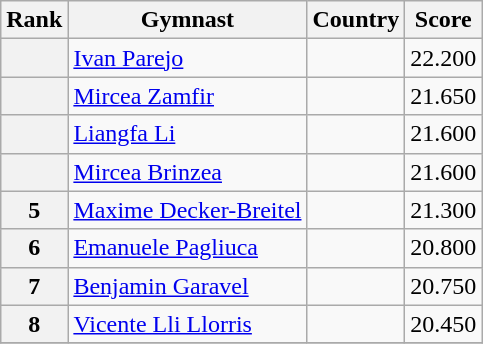<table class="wikitable sortable">
<tr>
<th>Rank</th>
<th>Gymnast</th>
<th>Country</th>
<th>Score</th>
</tr>
<tr>
<th></th>
<td><a href='#'>Ivan Parejo</a></td>
<td></td>
<td>22.200</td>
</tr>
<tr>
<th></th>
<td><a href='#'>Mircea Zamfir</a></td>
<td></td>
<td>21.650</td>
</tr>
<tr>
<th></th>
<td><a href='#'>Liangfa Li</a></td>
<td></td>
<td>21.600</td>
</tr>
<tr>
<th></th>
<td><a href='#'>Mircea Brinzea</a></td>
<td></td>
<td>21.600</td>
</tr>
<tr>
<th>5</th>
<td><a href='#'>Maxime Decker-Breitel</a></td>
<td></td>
<td>21.300</td>
</tr>
<tr>
<th>6</th>
<td><a href='#'>Emanuele Pagliuca</a></td>
<td></td>
<td>20.800</td>
</tr>
<tr>
<th>7</th>
<td><a href='#'>Benjamin Garavel</a></td>
<td></td>
<td>20.750</td>
</tr>
<tr>
<th>8</th>
<td><a href='#'>Vicente Lli Llorris</a></td>
<td></td>
<td>20.450</td>
</tr>
<tr>
</tr>
</table>
